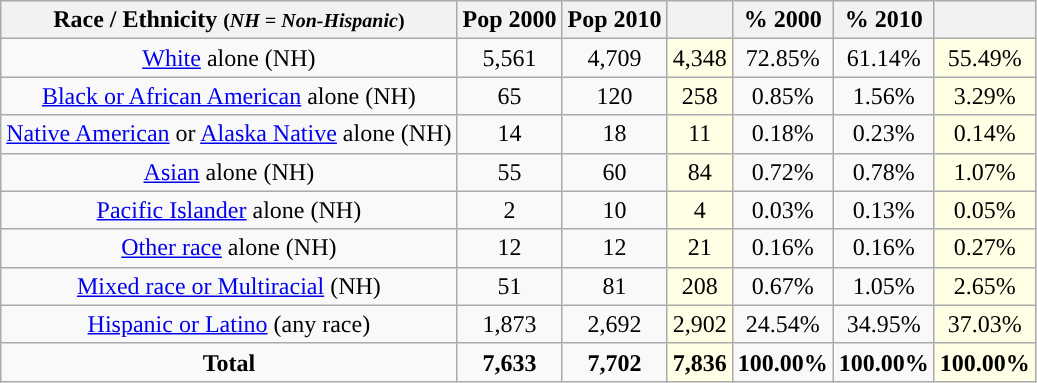<table class="wikitable" style="text-align:center;">
<tr>
<th>Race / Ethnicity <small>(<em>NH = Non-Hispanic</em>)</small></th>
<th>Pop 2000</th>
<th>Pop 2010</th>
<th></th>
<th>% 2000</th>
<th>% 2010</th>
<th></th>
</tr>
<tr>
<td><a href='#'>White</a> alone (NH)</td>
<td>5,561</td>
<td>4,709</td>
<td style='background: #ffffe6;'>4,348</td>
<td>72.85%</td>
<td>61.14%</td>
<td style='background: #ffffe6;'>55.49%</td>
</tr>
<tr>
<td><a href='#'>Black or African American</a> alone (NH)</td>
<td>65</td>
<td>120</td>
<td style='background: #ffffe6;'>258</td>
<td>0.85%</td>
<td>1.56%</td>
<td style='background: #ffffe6;'>3.29%</td>
</tr>
<tr>
<td><a href='#'>Native American</a> or <a href='#'>Alaska Native</a> alone (NH)</td>
<td>14</td>
<td>18</td>
<td style='background: #ffffe6;'>11</td>
<td>0.18%</td>
<td>0.23%</td>
<td style='background: #ffffe6;'>0.14%</td>
</tr>
<tr>
<td><a href='#'>Asian</a> alone (NH)</td>
<td>55</td>
<td>60</td>
<td style='background: #ffffe6;'>84</td>
<td>0.72%</td>
<td>0.78%</td>
<td style='background: #ffffe6;'>1.07%</td>
</tr>
<tr>
<td><a href='#'>Pacific Islander</a> alone (NH)</td>
<td>2</td>
<td>10</td>
<td style='background: #ffffe6;'>4</td>
<td>0.03%</td>
<td>0.13%</td>
<td style='background: #ffffe6;'>0.05%</td>
</tr>
<tr>
<td><a href='#'>Other race</a> alone (NH)</td>
<td>12</td>
<td>12</td>
<td style='background: #ffffe6;'>21</td>
<td>0.16%</td>
<td>0.16%</td>
<td style='background: #ffffe6;'>0.27%</td>
</tr>
<tr>
<td><a href='#'>Mixed race or Multiracial</a> (NH)</td>
<td>51</td>
<td>81</td>
<td style='background: #ffffe6;'>208</td>
<td>0.67%</td>
<td>1.05%</td>
<td style='background: #ffffe6;'>2.65%</td>
</tr>
<tr>
<td><a href='#'>Hispanic or Latino</a> (any race)</td>
<td>1,873</td>
<td>2,692</td>
<td style='background: #ffffe6;'>2,902</td>
<td>24.54%</td>
<td>34.95%</td>
<td style='background: #ffffe6;'>37.03%</td>
</tr>
<tr>
<td><strong>Total</strong></td>
<td><strong>7,633</strong></td>
<td><strong>7,702</strong></td>
<td style='background: #ffffe6;'><strong>7,836</strong></td>
<td><strong>100.00%</strong></td>
<td><strong>100.00%</strong></td>
<td style='background: #ffffe6;'><strong>100.00%</strong></td>
</tr>
</table>
